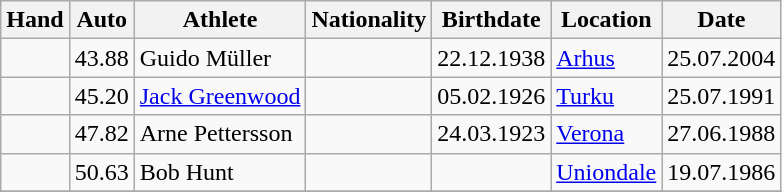<table class="wikitable">
<tr>
<th>Hand</th>
<th>Auto</th>
<th>Athlete</th>
<th>Nationality</th>
<th>Birthdate</th>
<th>Location</th>
<th>Date</th>
</tr>
<tr>
<td></td>
<td>43.88</td>
<td>Guido Müller</td>
<td></td>
<td>22.12.1938</td>
<td><a href='#'>Arhus</a></td>
<td>25.07.2004</td>
</tr>
<tr>
<td></td>
<td>45.20</td>
<td><a href='#'>Jack Greenwood</a></td>
<td></td>
<td>05.02.1926</td>
<td><a href='#'>Turku</a></td>
<td>25.07.1991</td>
</tr>
<tr>
<td></td>
<td>47.82</td>
<td>Arne Pettersson</td>
<td></td>
<td>24.03.1923</td>
<td><a href='#'>Verona</a></td>
<td>27.06.1988</td>
</tr>
<tr>
<td></td>
<td>50.63</td>
<td>Bob Hunt</td>
<td></td>
<td></td>
<td><a href='#'>Uniondale</a></td>
<td>19.07.1986</td>
</tr>
<tr>
</tr>
</table>
